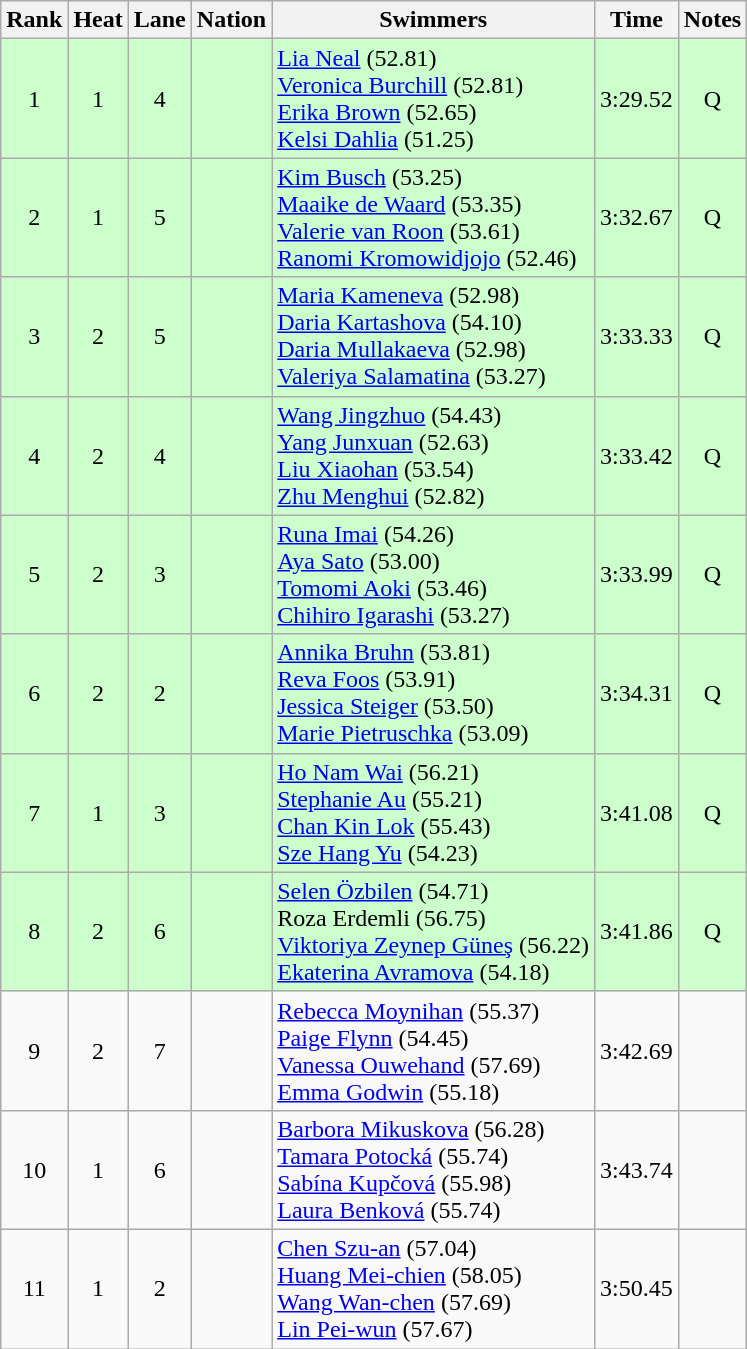<table class="wikitable sortable" style="text-align:center">
<tr>
<th>Rank</th>
<th>Heat</th>
<th>Lane</th>
<th>Nation</th>
<th>Swimmers</th>
<th>Time</th>
<th>Notes</th>
</tr>
<tr bgcolor=ccffcc>
<td>1</td>
<td>1</td>
<td>4</td>
<td align=left></td>
<td align=left><a href='#'>Lia Neal</a> (52.81)<br><a href='#'>Veronica Burchill</a> (52.81)<br><a href='#'>Erika Brown</a> (52.65)<br><a href='#'>Kelsi Dahlia</a> (51.25)</td>
<td>3:29.52</td>
<td>Q</td>
</tr>
<tr bgcolor=ccffcc>
<td>2</td>
<td>1</td>
<td>5</td>
<td align=left></td>
<td align=left><a href='#'>Kim Busch</a> (53.25)<br><a href='#'>Maaike de Waard</a> (53.35)<br><a href='#'>Valerie van Roon</a> (53.61)<br><a href='#'>Ranomi Kromowidjojo</a> (52.46)</td>
<td>3:32.67</td>
<td>Q</td>
</tr>
<tr bgcolor=ccffcc>
<td>3</td>
<td>2</td>
<td>5</td>
<td align=left></td>
<td align=left><a href='#'>Maria Kameneva</a> (52.98)<br><a href='#'>Daria Kartashova</a> (54.10)<br><a href='#'>Daria Mullakaeva</a> (52.98)<br><a href='#'>Valeriya Salamatina</a> (53.27)</td>
<td>3:33.33</td>
<td>Q</td>
</tr>
<tr bgcolor=ccffcc>
<td>4</td>
<td>2</td>
<td>4</td>
<td align=left></td>
<td align=left><a href='#'>Wang Jingzhuo</a> (54.43)<br><a href='#'>Yang Junxuan</a> (52.63)<br><a href='#'>Liu Xiaohan</a> (53.54)<br><a href='#'>Zhu Menghui</a> (52.82)<br></td>
<td>3:33.42</td>
<td>Q</td>
</tr>
<tr bgcolor=ccffcc>
<td>5</td>
<td>2</td>
<td>3</td>
<td align=left></td>
<td align=left><a href='#'>Runa Imai</a> (54.26)<br><a href='#'>Aya Sato</a> (53.00)<br><a href='#'>Tomomi Aoki</a> (53.46)<br><a href='#'>Chihiro Igarashi</a> (53.27)</td>
<td>3:33.99</td>
<td>Q</td>
</tr>
<tr bgcolor=ccffcc>
<td>6</td>
<td>2</td>
<td>2</td>
<td align=left></td>
<td align=left><a href='#'>Annika Bruhn</a> (53.81)<br><a href='#'>Reva Foos</a> (53.91)<br><a href='#'>Jessica Steiger</a> (53.50)<br><a href='#'>Marie Pietruschka</a> (53.09)</td>
<td>3:34.31</td>
<td>Q</td>
</tr>
<tr bgcolor=ccffcc>
<td>7</td>
<td>1</td>
<td>3</td>
<td align=left></td>
<td align=left><a href='#'>Ho Nam Wai</a> (56.21)<br><a href='#'>Stephanie Au</a> (55.21)<br><a href='#'>Chan Kin Lok</a> (55.43)<br><a href='#'>Sze Hang Yu</a> (54.23)</td>
<td>3:41.08</td>
<td>Q</td>
</tr>
<tr bgcolor=ccffcc>
<td>8</td>
<td>2</td>
<td>6</td>
<td align=left></td>
<td align=left><a href='#'>Selen Özbilen</a> (54.71)<br>Roza Erdemli (56.75)<br><a href='#'>Viktoriya Zeynep Güneş</a> (56.22)<br><a href='#'>Ekaterina Avramova</a> (54.18)</td>
<td>3:41.86</td>
<td>Q</td>
</tr>
<tr>
<td>9</td>
<td>2</td>
<td>7</td>
<td align=left></td>
<td align=left><a href='#'>Rebecca Moynihan</a> (55.37)<br><a href='#'>Paige Flynn</a> (54.45)<br><a href='#'>Vanessa Ouwehand</a> (57.69)<br><a href='#'>Emma Godwin</a> (55.18)</td>
<td>3:42.69</td>
<td></td>
</tr>
<tr>
<td>10</td>
<td>1</td>
<td>6</td>
<td align=left></td>
<td align=left><a href='#'>Barbora Mikuskova</a> (56.28)<br><a href='#'>Tamara Potocká</a> (55.74)<br><a href='#'>Sabína Kupčová</a> (55.98)<br><a href='#'>Laura Benková</a> (55.74)</td>
<td>3:43.74</td>
<td></td>
</tr>
<tr>
<td>11</td>
<td>1</td>
<td>2</td>
<td align=left></td>
<td align=left><a href='#'>Chen Szu-an</a> (57.04)<br><a href='#'>Huang Mei-chien</a> (58.05) <br><a href='#'>Wang Wan-chen</a> (57.69)<br><a href='#'>Lin Pei-wun</a> (57.67)</td>
<td>3:50.45</td>
<td></td>
</tr>
</table>
